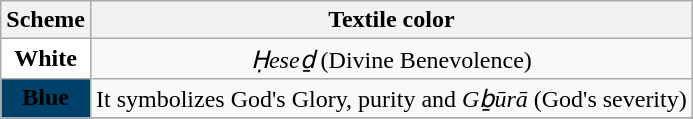<table class="wikitable" style="text-align:center;">
<tr>
<th>Scheme</th>
<th>Textile color</th>
</tr>
<tr>
<th style="background:#ffffff">White</th>
<td><em>Ḥeseḏ</em> (Divine Benevolence) </td>
</tr>
<tr>
<th style="background: #00416A"><span> Blue </span> </th>
<td>It symbolizes God's Glory, purity and <em>Gḇūrā</em> (God's severity) </td>
</tr>
<tr>
</tr>
</table>
